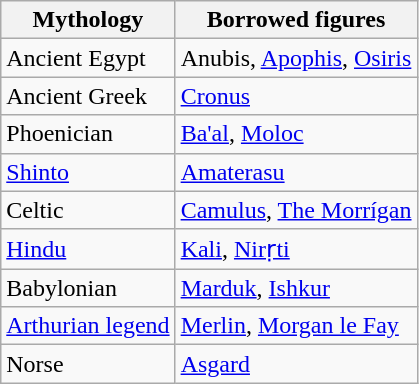<table class="wikitable">
<tr>
<th>Mythology</th>
<th>Borrowed figures</th>
</tr>
<tr>
<td>Ancient Egypt</td>
<td>Anubis, <a href='#'>Apophis</a>, <a href='#'>Osiris</a></td>
</tr>
<tr>
<td>Ancient Greek</td>
<td><a href='#'>Cronus</a></td>
</tr>
<tr>
<td>Phoenician</td>
<td><a href='#'>Ba'al</a>, <a href='#'>Moloc</a></td>
</tr>
<tr>
<td><a href='#'>Shinto</a></td>
<td><a href='#'>Amaterasu</a></td>
</tr>
<tr>
<td>Celtic</td>
<td><a href='#'>Camulus</a>, <a href='#'>The Morrígan</a></td>
</tr>
<tr>
<td><a href='#'>Hindu</a></td>
<td><a href='#'>Kali</a>, <a href='#'>Nirṛti</a></td>
</tr>
<tr>
<td>Babylonian</td>
<td><a href='#'>Marduk</a>, <a href='#'>Ishkur</a></td>
</tr>
<tr>
<td><a href='#'>Arthurian legend</a></td>
<td><a href='#'>Merlin</a>, <a href='#'>Morgan le Fay</a></td>
</tr>
<tr>
<td>Norse</td>
<td><a href='#'>Asgard</a></td>
</tr>
</table>
